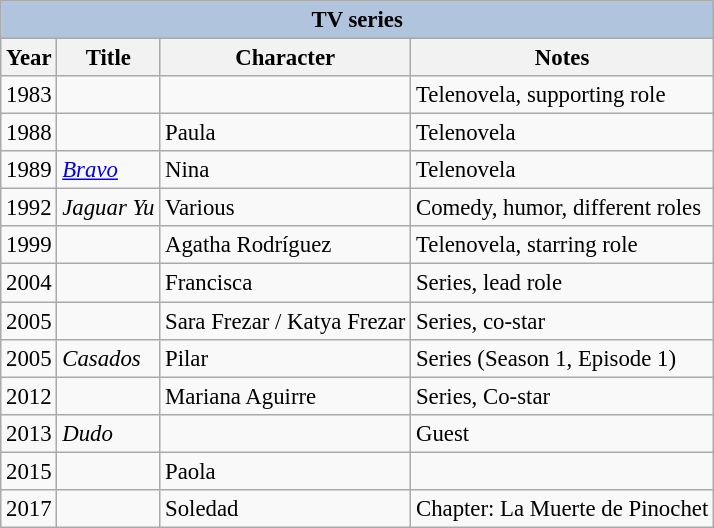<table class="wikitable" style="font-size: 95%;">
<tr>
<th colspan="5" style="background: LightSteelBlue;">TV series</th>
</tr>
<tr>
<th>Year</th>
<th>Title</th>
<th>Character</th>
<th>Notes</th>
</tr>
<tr>
<td>1983</td>
<td><em></em></td>
<td></td>
<td>Telenovela, supporting role</td>
</tr>
<tr>
<td>1988</td>
<td><em></em></td>
<td>Paula</td>
<td>Telenovela</td>
</tr>
<tr>
<td>1989</td>
<td><em><a href='#'>Bravo</a></em></td>
<td>Nina</td>
<td>Telenovela</td>
</tr>
<tr>
<td>1992</td>
<td><em>Jaguar Yu</em></td>
<td>Various</td>
<td>Comedy, humor, different roles</td>
</tr>
<tr>
<td>1999</td>
<td><em></em></td>
<td>Agatha Rodríguez</td>
<td>Telenovela, starring role</td>
</tr>
<tr>
<td>2004</td>
<td><em></em></td>
<td>Francisca</td>
<td>Series, lead role</td>
</tr>
<tr>
<td>2005</td>
<td><em></em></td>
<td>Sara Frezar / Katya Frezar</td>
<td>Series, co-star</td>
</tr>
<tr>
<td>2005</td>
<td><em>Casados</em></td>
<td>Pilar</td>
<td>Series (Season 1, Episode 1)</td>
</tr>
<tr>
<td>2012</td>
<td><em></em></td>
<td>Mariana Aguirre</td>
<td>Series, Co-star</td>
</tr>
<tr>
<td>2013</td>
<td><em>Dudo</em></td>
<td></td>
<td>Guest</td>
</tr>
<tr>
<td>2015</td>
<td><em></em></td>
<td>Paola</td>
<td></td>
</tr>
<tr>
<td>2017</td>
<td><em></em></td>
<td>Soledad</td>
<td>Chapter: La Muerte de Pinochet</td>
</tr>
</table>
